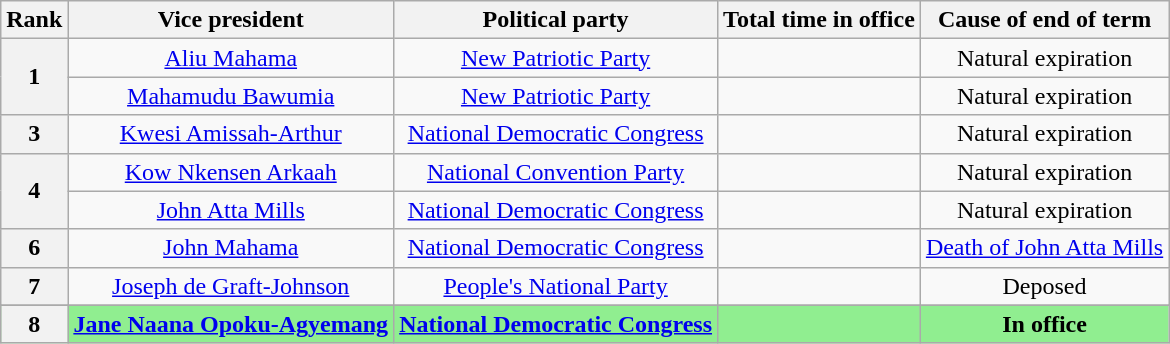<table class="wikitable" style="text-align:center; border:1px #AAAAFF solid">
<tr>
<th>Rank</th>
<th>Vice president</th>
<th>Political party</th>
<th>Total time in office</th>
<th>Cause of end of term</th>
</tr>
<tr>
<th rowspan="2">1</th>
<td><a href='#'>Aliu Mahama</a></td>
<td><a href='#'>New Patriotic Party</a></td>
<td></td>
<td>Natural expiration</td>
</tr>
<tr>
<td><a href='#'>Mahamudu Bawumia</a></td>
<td><a href='#'>New Patriotic Party</a></td>
<td></td>
<td>Natural expiration</td>
</tr>
<tr>
<th>3</th>
<td><a href='#'>Kwesi Amissah-Arthur</a></td>
<td><a href='#'>National Democratic Congress</a></td>
<td></td>
<td>Natural expiration</td>
</tr>
<tr>
<th rowspan="2">4</th>
<td><a href='#'>Kow Nkensen Arkaah</a></td>
<td><a href='#'>National Convention Party</a></td>
<td></td>
<td>Natural expiration</td>
</tr>
<tr>
<td><a href='#'>John Atta Mills</a></td>
<td><a href='#'>National Democratic Congress</a></td>
<td></td>
<td>Natural expiration</td>
</tr>
<tr>
<th>6</th>
<td><a href='#'>John Mahama</a></td>
<td><a href='#'>National Democratic Congress</a></td>
<td></td>
<td><a href='#'>Death of John Atta Mills</a></td>
</tr>
<tr>
<th>7</th>
<td><a href='#'>Joseph de Graft-Johnson</a></td>
<td><a href='#'>People's National Party</a></td>
<td></td>
<td>Deposed</td>
</tr>
<tr>
</tr>
<tr bgcolor="lightgreen">
<th><strong>8</strong></th>
<td><strong><a href='#'>Jane Naana Opoku-Agyemang</a></strong></td>
<td><strong><a href='#'>National Democratic Congress</a></strong></td>
<td><strong></strong></td>
<td><strong>In office</strong></td>
</tr>
</table>
